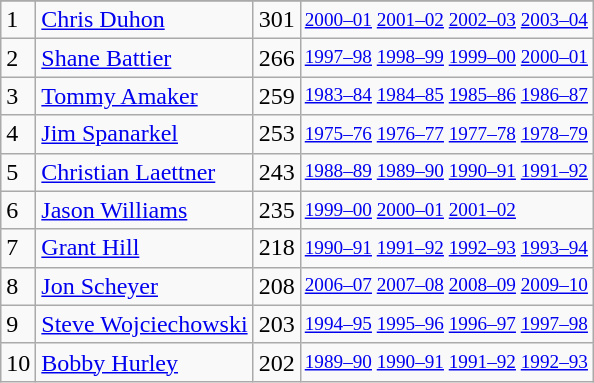<table class="wikitable">
<tr>
</tr>
<tr>
<td>1</td>
<td><a href='#'>Chris Duhon</a></td>
<td>301</td>
<td style="font-size:80%;"><a href='#'>2000–01</a> <a href='#'>2001–02</a> <a href='#'>2002–03</a> <a href='#'>2003–04</a></td>
</tr>
<tr>
<td>2</td>
<td><a href='#'>Shane Battier</a></td>
<td>266</td>
<td style="font-size:80%;"><a href='#'>1997–98</a> <a href='#'>1998–99</a> <a href='#'>1999–00</a> <a href='#'>2000–01</a></td>
</tr>
<tr>
<td>3</td>
<td><a href='#'>Tommy Amaker</a></td>
<td>259</td>
<td style="font-size:80%;"><a href='#'>1983–84</a> <a href='#'>1984–85</a> <a href='#'>1985–86</a> <a href='#'>1986–87</a></td>
</tr>
<tr>
<td>4</td>
<td><a href='#'>Jim Spanarkel</a></td>
<td>253</td>
<td style="font-size:80%;"><a href='#'>1975–76</a> <a href='#'>1976–77</a> <a href='#'>1977–78</a> <a href='#'>1978–79</a></td>
</tr>
<tr>
<td>5</td>
<td><a href='#'>Christian Laettner</a></td>
<td>243</td>
<td style="font-size:80%;"><a href='#'>1988–89</a> <a href='#'>1989–90</a> <a href='#'>1990–91</a> <a href='#'>1991–92</a></td>
</tr>
<tr>
<td>6</td>
<td><a href='#'>Jason Williams</a></td>
<td>235</td>
<td style="font-size:80%;"><a href='#'>1999–00</a> <a href='#'>2000–01</a> <a href='#'>2001–02</a></td>
</tr>
<tr>
<td>7</td>
<td><a href='#'>Grant Hill</a></td>
<td>218</td>
<td style="font-size:80%;"><a href='#'>1990–91</a> <a href='#'>1991–92</a> <a href='#'>1992–93</a> <a href='#'>1993–94</a></td>
</tr>
<tr>
<td>8</td>
<td><a href='#'>Jon Scheyer</a></td>
<td>208</td>
<td style="font-size:80%;"><a href='#'>2006–07</a> <a href='#'>2007–08</a> <a href='#'>2008–09</a> <a href='#'>2009–10</a></td>
</tr>
<tr>
<td>9</td>
<td><a href='#'>Steve Wojciechowski</a></td>
<td>203</td>
<td style="font-size:80%;"><a href='#'>1994–95</a> <a href='#'>1995–96</a> <a href='#'>1996–97</a> <a href='#'>1997–98</a></td>
</tr>
<tr>
<td>10</td>
<td><a href='#'>Bobby Hurley</a></td>
<td>202</td>
<td style="font-size:80%;"><a href='#'>1989–90</a> <a href='#'>1990–91</a> <a href='#'>1991–92</a> <a href='#'>1992–93</a></td>
</tr>
</table>
